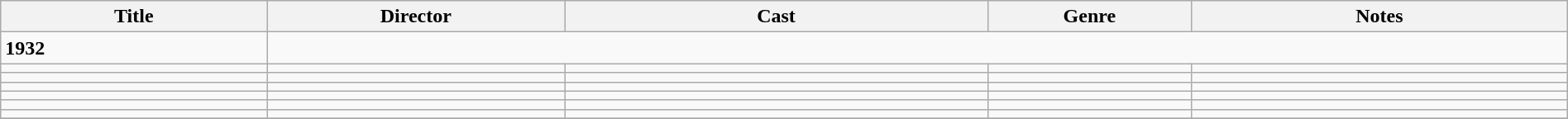<table class="wikitable" width= "100%">
<tr>
<th width=17%>Title</th>
<th width=19%>Director</th>
<th width=27%>Cast</th>
<th width=13%>Genre</th>
<th width=24%>Notes</th>
</tr>
<tr>
<td><strong>1932</strong></td>
</tr>
<tr>
<td></td>
<td></td>
<td></td>
<td></td>
<td></td>
</tr>
<tr>
<td></td>
<td></td>
<td></td>
<td></td>
<td></td>
</tr>
<tr>
<td></td>
<td></td>
<td></td>
<td></td>
<td></td>
</tr>
<tr>
<td></td>
<td></td>
<td></td>
<td></td>
<td></td>
</tr>
<tr>
<td></td>
<td></td>
<td></td>
<td></td>
<td></td>
</tr>
<tr>
<td></td>
<td></td>
<td></td>
<td></td>
<td></td>
</tr>
<tr>
</tr>
</table>
